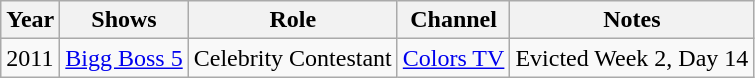<table class="wikitable">
<tr>
<th>Year</th>
<th>Shows</th>
<th>Role</th>
<th>Channel</th>
<th>Notes</th>
</tr>
<tr>
<td>2011</td>
<td><a href='#'>Bigg Boss 5</a></td>
<td>Celebrity Contestant</td>
<td><a href='#'>Colors TV</a></td>
<td>Evicted Week 2, Day 14</td>
</tr>
</table>
